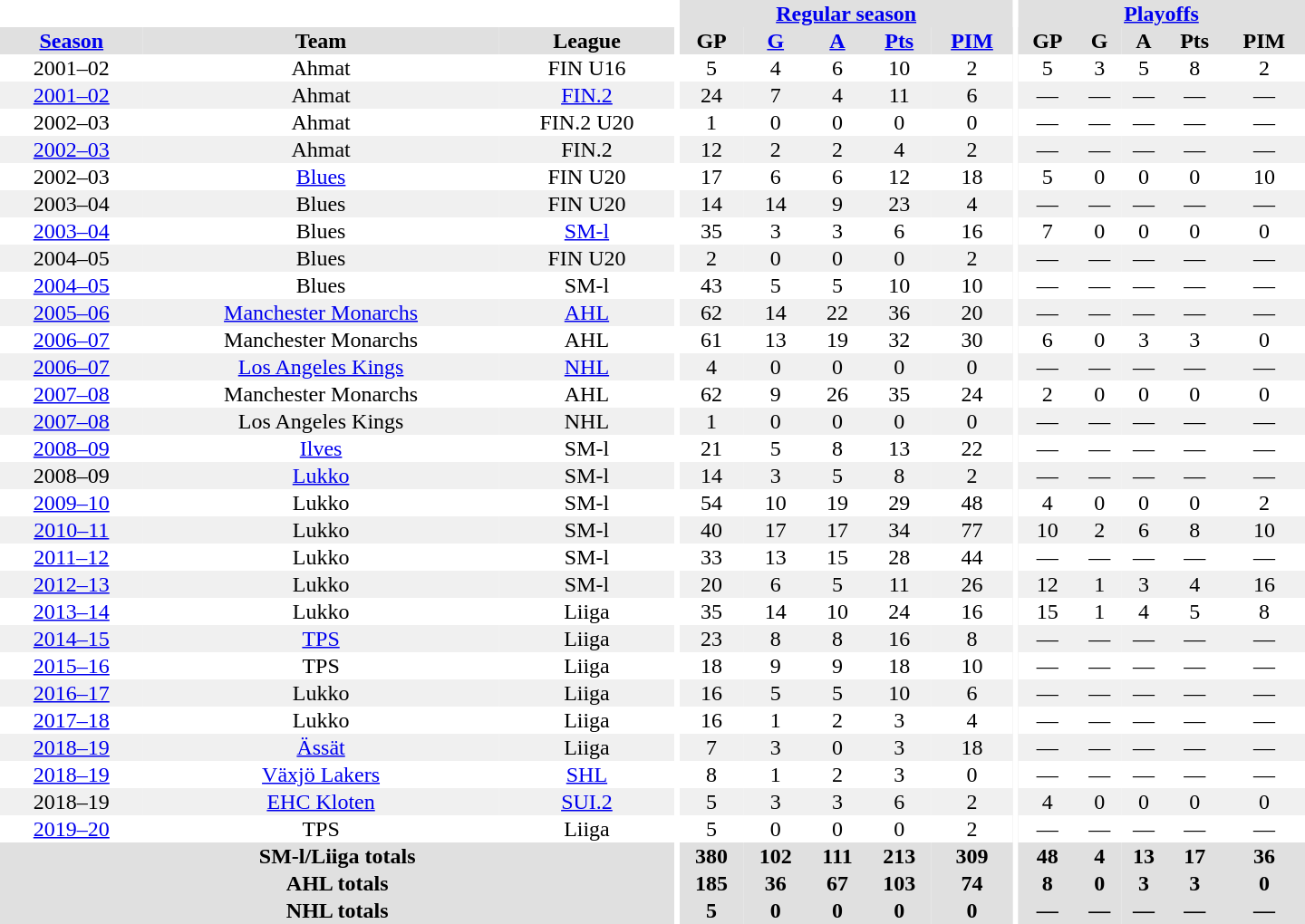<table border="0" cellpadding="1" cellspacing="0" style="text-align:center; width:60em">
<tr bgcolor="#e0e0e0">
<th colspan="3" bgcolor="#ffffff"></th>
<th rowspan="99" bgcolor="#ffffff"></th>
<th colspan="5"><a href='#'>Regular season</a></th>
<th rowspan="99" bgcolor="#ffffff"></th>
<th colspan="5"><a href='#'>Playoffs</a></th>
</tr>
<tr bgcolor="#e0e0e0">
<th><a href='#'>Season</a></th>
<th>Team</th>
<th>League</th>
<th>GP</th>
<th><a href='#'>G</a></th>
<th><a href='#'>A</a></th>
<th><a href='#'>Pts</a></th>
<th><a href='#'>PIM</a></th>
<th>GP</th>
<th>G</th>
<th>A</th>
<th>Pts</th>
<th>PIM</th>
</tr>
<tr>
<td>2001–02</td>
<td>Ahmat</td>
<td>FIN U16</td>
<td>5</td>
<td>4</td>
<td>6</td>
<td>10</td>
<td>2</td>
<td>5</td>
<td>3</td>
<td>5</td>
<td>8</td>
<td>2</td>
</tr>
<tr bgcolor="#f0f0f0">
<td><a href='#'>2001–02</a></td>
<td>Ahmat</td>
<td><a href='#'>FIN.2</a></td>
<td>24</td>
<td>7</td>
<td>4</td>
<td>11</td>
<td>6</td>
<td>—</td>
<td>—</td>
<td>—</td>
<td>—</td>
<td>—</td>
</tr>
<tr>
<td>2002–03</td>
<td>Ahmat</td>
<td>FIN.2 U20</td>
<td>1</td>
<td>0</td>
<td>0</td>
<td>0</td>
<td>0</td>
<td>—</td>
<td>—</td>
<td>—</td>
<td>—</td>
<td>—</td>
</tr>
<tr bgcolor="#f0f0f0">
<td><a href='#'>2002–03</a></td>
<td>Ahmat</td>
<td>FIN.2</td>
<td>12</td>
<td>2</td>
<td>2</td>
<td>4</td>
<td>2</td>
<td>—</td>
<td>—</td>
<td>—</td>
<td>—</td>
<td>—</td>
</tr>
<tr>
<td>2002–03</td>
<td><a href='#'>Blues</a></td>
<td>FIN U20</td>
<td>17</td>
<td>6</td>
<td>6</td>
<td>12</td>
<td>18</td>
<td>5</td>
<td>0</td>
<td>0</td>
<td>0</td>
<td>10</td>
</tr>
<tr bgcolor="#f0f0f0">
<td>2003–04</td>
<td>Blues</td>
<td>FIN U20</td>
<td>14</td>
<td>14</td>
<td>9</td>
<td>23</td>
<td>4</td>
<td>—</td>
<td>—</td>
<td>—</td>
<td>—</td>
<td>—</td>
</tr>
<tr>
<td><a href='#'>2003–04</a></td>
<td>Blues</td>
<td><a href='#'>SM-l</a></td>
<td>35</td>
<td>3</td>
<td>3</td>
<td>6</td>
<td>16</td>
<td>7</td>
<td>0</td>
<td>0</td>
<td>0</td>
<td>0</td>
</tr>
<tr bgcolor="#f0f0f0">
<td>2004–05</td>
<td>Blues</td>
<td>FIN U20</td>
<td>2</td>
<td>0</td>
<td>0</td>
<td>0</td>
<td>2</td>
<td>—</td>
<td>—</td>
<td>—</td>
<td>—</td>
<td>—</td>
</tr>
<tr>
<td><a href='#'>2004–05</a></td>
<td>Blues</td>
<td>SM-l</td>
<td>43</td>
<td>5</td>
<td>5</td>
<td>10</td>
<td>10</td>
<td>—</td>
<td>—</td>
<td>—</td>
<td>—</td>
<td>—</td>
</tr>
<tr bgcolor="#f0f0f0">
<td><a href='#'>2005–06</a></td>
<td><a href='#'>Manchester Monarchs</a></td>
<td><a href='#'>AHL</a></td>
<td>62</td>
<td>14</td>
<td>22</td>
<td>36</td>
<td>20</td>
<td>—</td>
<td>—</td>
<td>—</td>
<td>—</td>
<td>—</td>
</tr>
<tr>
<td><a href='#'>2006–07</a></td>
<td>Manchester Monarchs</td>
<td>AHL</td>
<td>61</td>
<td>13</td>
<td>19</td>
<td>32</td>
<td>30</td>
<td>6</td>
<td>0</td>
<td>3</td>
<td>3</td>
<td>0</td>
</tr>
<tr bgcolor="#f0f0f0">
<td><a href='#'>2006–07</a></td>
<td><a href='#'>Los Angeles Kings</a></td>
<td><a href='#'>NHL</a></td>
<td>4</td>
<td>0</td>
<td>0</td>
<td>0</td>
<td>0</td>
<td>—</td>
<td>—</td>
<td>—</td>
<td>—</td>
<td>—</td>
</tr>
<tr>
<td><a href='#'>2007–08</a></td>
<td>Manchester Monarchs</td>
<td>AHL</td>
<td>62</td>
<td>9</td>
<td>26</td>
<td>35</td>
<td>24</td>
<td>2</td>
<td>0</td>
<td>0</td>
<td>0</td>
<td>0</td>
</tr>
<tr bgcolor="#f0f0f0">
<td><a href='#'>2007–08</a></td>
<td>Los Angeles Kings</td>
<td>NHL</td>
<td>1</td>
<td>0</td>
<td>0</td>
<td>0</td>
<td>0</td>
<td>—</td>
<td>—</td>
<td>—</td>
<td>—</td>
<td>—</td>
</tr>
<tr>
<td><a href='#'>2008–09</a></td>
<td><a href='#'>Ilves</a></td>
<td>SM-l</td>
<td>21</td>
<td>5</td>
<td>8</td>
<td>13</td>
<td>22</td>
<td>—</td>
<td>—</td>
<td>—</td>
<td>—</td>
<td>—</td>
</tr>
<tr bgcolor="#f0f0f0">
<td>2008–09</td>
<td><a href='#'>Lukko</a></td>
<td>SM-l</td>
<td>14</td>
<td>3</td>
<td>5</td>
<td>8</td>
<td>2</td>
<td>—</td>
<td>—</td>
<td>—</td>
<td>—</td>
<td>—</td>
</tr>
<tr>
<td><a href='#'>2009–10</a></td>
<td>Lukko</td>
<td>SM-l</td>
<td>54</td>
<td>10</td>
<td>19</td>
<td>29</td>
<td>48</td>
<td>4</td>
<td>0</td>
<td>0</td>
<td>0</td>
<td>2</td>
</tr>
<tr bgcolor="#f0f0f0">
<td><a href='#'>2010–11</a></td>
<td>Lukko</td>
<td>SM-l</td>
<td>40</td>
<td>17</td>
<td>17</td>
<td>34</td>
<td>77</td>
<td>10</td>
<td>2</td>
<td>6</td>
<td>8</td>
<td>10</td>
</tr>
<tr>
<td><a href='#'>2011–12</a></td>
<td>Lukko</td>
<td>SM-l</td>
<td>33</td>
<td>13</td>
<td>15</td>
<td>28</td>
<td>44</td>
<td>—</td>
<td>—</td>
<td>—</td>
<td>—</td>
<td>—</td>
</tr>
<tr bgcolor="#f0f0f0">
<td><a href='#'>2012–13</a></td>
<td>Lukko</td>
<td>SM-l</td>
<td>20</td>
<td>6</td>
<td>5</td>
<td>11</td>
<td>26</td>
<td>12</td>
<td>1</td>
<td>3</td>
<td>4</td>
<td>16</td>
</tr>
<tr>
<td><a href='#'>2013–14</a></td>
<td>Lukko</td>
<td>Liiga</td>
<td>35</td>
<td>14</td>
<td>10</td>
<td>24</td>
<td>16</td>
<td>15</td>
<td>1</td>
<td>4</td>
<td>5</td>
<td>8</td>
</tr>
<tr bgcolor="#f0f0f0">
<td><a href='#'>2014–15</a></td>
<td><a href='#'>TPS</a></td>
<td>Liiga</td>
<td>23</td>
<td>8</td>
<td>8</td>
<td>16</td>
<td>8</td>
<td>—</td>
<td>—</td>
<td>—</td>
<td>—</td>
<td>—</td>
</tr>
<tr>
<td><a href='#'>2015–16</a></td>
<td>TPS</td>
<td>Liiga</td>
<td>18</td>
<td>9</td>
<td>9</td>
<td>18</td>
<td>10</td>
<td>—</td>
<td>—</td>
<td>—</td>
<td>—</td>
<td>—</td>
</tr>
<tr bgcolor="#f0f0f0">
<td><a href='#'>2016–17</a></td>
<td>Lukko</td>
<td>Liiga</td>
<td>16</td>
<td>5</td>
<td>5</td>
<td>10</td>
<td>6</td>
<td>—</td>
<td>—</td>
<td>—</td>
<td>—</td>
<td>—</td>
</tr>
<tr>
<td><a href='#'>2017–18</a></td>
<td>Lukko</td>
<td>Liiga</td>
<td>16</td>
<td>1</td>
<td>2</td>
<td>3</td>
<td>4</td>
<td>—</td>
<td>—</td>
<td>—</td>
<td>—</td>
<td>—</td>
</tr>
<tr bgcolor="#f0f0f0">
<td><a href='#'>2018–19</a></td>
<td><a href='#'>Ässät</a></td>
<td>Liiga</td>
<td>7</td>
<td>3</td>
<td>0</td>
<td>3</td>
<td>18</td>
<td>—</td>
<td>—</td>
<td>—</td>
<td>—</td>
<td>—</td>
</tr>
<tr>
<td><a href='#'>2018–19</a></td>
<td><a href='#'>Växjö Lakers</a></td>
<td><a href='#'>SHL</a></td>
<td>8</td>
<td>1</td>
<td>2</td>
<td>3</td>
<td>0</td>
<td>—</td>
<td>—</td>
<td>—</td>
<td>—</td>
<td>—</td>
</tr>
<tr bgcolor="#f0f0f0">
<td>2018–19</td>
<td><a href='#'>EHC Kloten</a></td>
<td><a href='#'>SUI.2</a></td>
<td>5</td>
<td>3</td>
<td>3</td>
<td>6</td>
<td>2</td>
<td>4</td>
<td>0</td>
<td>0</td>
<td>0</td>
<td>0</td>
</tr>
<tr>
<td><a href='#'>2019–20</a></td>
<td>TPS</td>
<td>Liiga</td>
<td>5</td>
<td>0</td>
<td>0</td>
<td>0</td>
<td>2</td>
<td>—</td>
<td>—</td>
<td>—</td>
<td>—</td>
<td>—</td>
</tr>
<tr bgcolor="#e0e0e0">
<th colspan="3">SM-l/Liiga totals</th>
<th>380</th>
<th>102</th>
<th>111</th>
<th>213</th>
<th>309</th>
<th>48</th>
<th>4</th>
<th>13</th>
<th>17</th>
<th>36</th>
</tr>
<tr bgcolor="#e0e0e0">
<th colspan="3">AHL totals</th>
<th>185</th>
<th>36</th>
<th>67</th>
<th>103</th>
<th>74</th>
<th>8</th>
<th>0</th>
<th>3</th>
<th>3</th>
<th>0</th>
</tr>
<tr bgcolor="#e0e0e0">
<th colspan="3">NHL totals</th>
<th>5</th>
<th>0</th>
<th>0</th>
<th>0</th>
<th>0</th>
<th>—</th>
<th>—</th>
<th>—</th>
<th>—</th>
<th>—</th>
</tr>
</table>
